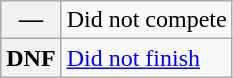<table class="wikitable">
<tr>
<th scope="row">—</th>
<td>Did not compete</td>
</tr>
<tr>
<th scope="row">DNF</th>
<td><a href='#'>Did not finish</a></td>
</tr>
</table>
